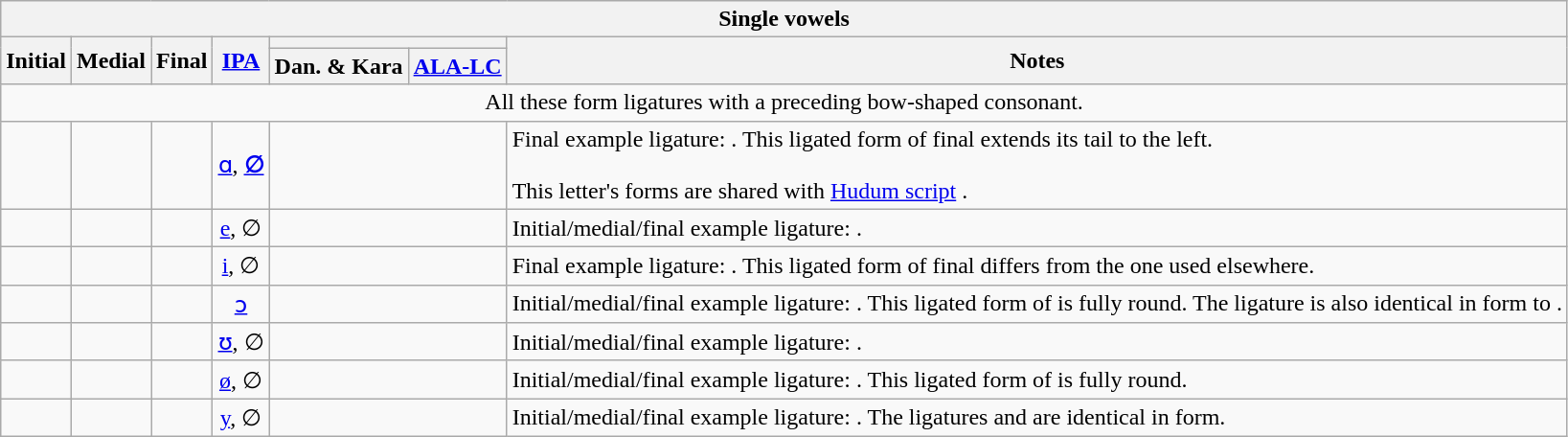<table class="wikitable nounderlines" style="display: inline-table; text-align: center">
<tr>
<th colspan="7">Single vowels</th>
</tr>
<tr>
<th rowspan="2">Initial</th>
<th rowspan="2">Medial</th>
<th rowspan="2">Final</th>
<th rowspan="2"><a href='#'>IPA</a></th>
<th colspan="2"></th>
<th rowspan="2">Notes</th>
</tr>
<tr>
<th>Dan. & Kara</th>
<th><a href='#'>ALA-LC</a></th>
</tr>
<tr>
<td colspan="7">All these form ligatures with a preceding bow-shaped consonant.</td>
</tr>
<tr>
<td></td>
<td></td>
<td></td>
<td><a href='#'>ɑ</a>, <a href='#'><strong>∅</strong></a></td>
<td colspan="2"><em></em></td>
<td style="text-align: left">Final example ligature:  <em></em>. This ligated form of final <em></em> extends its tail to the left.<br><br>This letter's forms are shared with <a href='#'>Hudum script</a> <em></em>.</td>
</tr>
<tr>
<td></td>
<td></td>
<td></td>
<td><a href='#'>e</a>, ∅</td>
<td colspan="2"><em></em></td>
<td style="text-align: left">Initial/medial/final example ligature:  <em></em>.<br></td>
</tr>
<tr>
<td></td>
<td></td>
<td></td>
<td><a href='#'>i</a>, ∅</td>
<td colspan="2"><em></em></td>
<td style="text-align: left">Final example ligature:  <em></em>. This ligated form of final <em></em> differs from the one used elsewhere.<br></td>
</tr>
<tr>
<td></td>
<td></td>
<td></td>
<td><a href='#'>ɔ</a></td>
<td colspan="2"><em></em></td>
<td style="text-align: left">Initial/medial/final example ligature:  <em></em>. This ligated form of <em></em> is fully round. The ligature <em></em> is also identical in form to <em></em>.<br></td>
</tr>
<tr>
<td></td>
<td></td>
<td></td>
<td><a href='#'>ʊ</a>, ∅</td>
<td colspan="2"><em></em></td>
<td style="text-align: left">Initial/medial/final example ligature:  <em></em>.<br></td>
</tr>
<tr>
<td></td>
<td></td>
<td></td>
<td><a href='#'>ø</a>, ∅</td>
<td colspan="2"><em></em></td>
<td style="text-align: left">Initial/medial/final example ligature:  <em></em>. This ligated form of <em></em> is fully round.<br></td>
</tr>
<tr>
<td></td>
<td></td>
<td></td>
<td><a href='#'>y</a>, ∅</td>
<td colspan="2"><em></em></td>
<td style="text-align: left">Initial/medial/final example ligature:  <em></em>. The ligatures <em></em> and <em></em> are identical in form.<br></td>
</tr>
</table>
